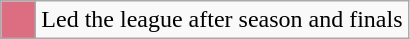<table class="wikitable">
<tr>
<td style="background:#DD6E81; width:1em"></td>
<td>Led the league after season and finals</td>
</tr>
</table>
